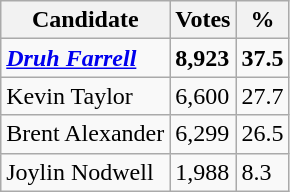<table class="wikitable" align="left">
<tr>
<th>Candidate</th>
<th>Votes</th>
<th>%</th>
</tr>
<tr>
<td><strong><em><a href='#'>Druh Farrell</a></em></strong></td>
<td><strong>8,923</strong></td>
<td><strong>37.5</strong></td>
</tr>
<tr>
<td>Kevin Taylor</td>
<td>6,600</td>
<td>27.7</td>
</tr>
<tr>
<td>Brent Alexander</td>
<td>6,299</td>
<td>26.5</td>
</tr>
<tr>
<td>Joylin Nodwell</td>
<td>1,988</td>
<td>8.3</td>
</tr>
</table>
